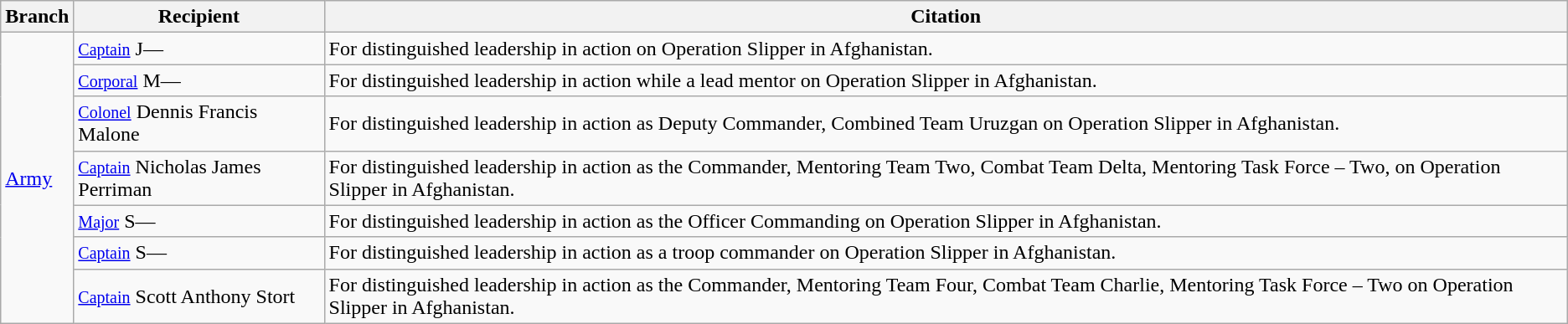<table class=wikitable>
<tr>
<th>Branch</th>
<th>Recipient</th>
<th>Citation</th>
</tr>
<tr>
<td rowspan="7"><a href='#'>Army</a></td>
<td><small><a href='#'>Captain</a></small> J—</td>
<td>For distinguished leadership in action on Operation Slipper in Afghanistan.</td>
</tr>
<tr>
<td><small><a href='#'>Corporal</a></small> M—</td>
<td>For distinguished leadership in action while a lead mentor on Operation Slipper in Afghanistan.</td>
</tr>
<tr>
<td><small><a href='#'>Colonel</a></small> Dennis Francis Malone</td>
<td>For distinguished leadership in action as Deputy Commander, Combined Team Uruzgan on Operation Slipper in Afghanistan.</td>
</tr>
<tr>
<td><small><a href='#'>Captain</a></small> Nicholas James Perriman</td>
<td>For distinguished leadership in action as the Commander, Mentoring Team Two, Combat Team Delta, Mentoring Task Force – Two, on Operation Slipper in Afghanistan.</td>
</tr>
<tr>
<td><small><a href='#'>Major</a></small> S—</td>
<td>For distinguished leadership in action as the Officer Commanding on Operation Slipper in Afghanistan.</td>
</tr>
<tr>
<td><small><a href='#'>Captain</a></small> S—</td>
<td>For distinguished leadership in action as a troop commander on Operation Slipper in Afghanistan.</td>
</tr>
<tr>
<td><small><a href='#'>Captain</a></small> Scott Anthony Stort</td>
<td>For distinguished leadership in action as the Commander, Mentoring Team Four, Combat Team Charlie, Mentoring Task Force – Two on Operation Slipper in Afghanistan.</td>
</tr>
</table>
